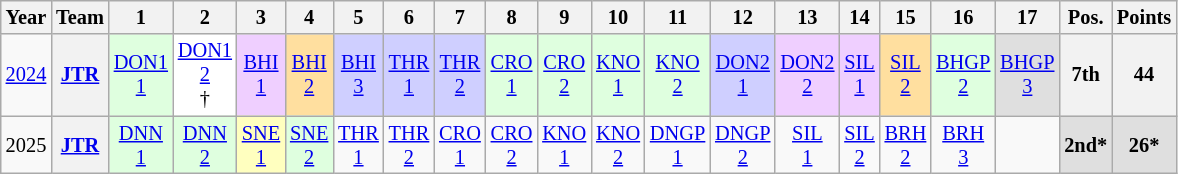<table class="wikitable" border="1" style="text-align:center; font-size:85%;">
<tr>
<th>Year</th>
<th>Team</th>
<th>1</th>
<th>2</th>
<th>3</th>
<th>4</th>
<th>5</th>
<th>6</th>
<th>7</th>
<th>8</th>
<th>9</th>
<th>10</th>
<th>11</th>
<th>12</th>
<th>13</th>
<th>14</th>
<th>15</th>
<th>16</th>
<th>17</th>
<th>Pos.</th>
<th>Points</th>
</tr>
<tr>
<td><a href='#'>2024</a></td>
<th><a href='#'>JTR</a></th>
<td style="background:#DFFFDF;"><a href='#'>DON1<br>1</a><br></td>
<td style="background:#FFFFFF;"><a href='#'>DON1<br>2</a><br>†</td>
<td style="background:#EFCFFF;"><a href='#'>BHI<br>1</a><br></td>
<td style="background:#FFDF9F;"><a href='#'>BHI<br>2</a><br></td>
<td style="background:#CFCFFF;"><a href='#'>BHI<br>3</a><br></td>
<td style="background:#CFCFFF;"><a href='#'>THR<br>1</a><br></td>
<td style="background:#CFCFFF;"><a href='#'>THR<br>2</a><br></td>
<td style="background:#DFFFDF;"><a href='#'>CRO<br>1</a><br></td>
<td style="background:#DFFFDF;"><a href='#'>CRO<br>2</a><br></td>
<td style="background:#DFFFDF;"><a href='#'>KNO<br>1</a><br></td>
<td style="background:#DFFFDF;"><a href='#'>KNO<br>2</a><br></td>
<td style="background:#CFCFFF;"><a href='#'>DON2<br>1</a><br></td>
<td style="background:#EFCFFF;"><a href='#'>DON2<br>2</a><br></td>
<td style="background:#EFCFFF;"><a href='#'>SIL<br>1</a><br></td>
<td style="background:#FFDF9F;"><a href='#'>SIL<br>2</a><br></td>
<td style="background:#DFFFDF;"><a href='#'>BHGP<br>2</a><br></td>
<td style="background:#DFDFDF;"><a href='#'>BHGP<br>3</a><br></td>
<th>7th</th>
<th>44</th>
</tr>
<tr>
<td>2025</td>
<th><a href='#'>JTR</a></th>
<td style="background:#DFFFDF;"><a href='#'>DNN<br>1</a><br></td>
<td style="background:#DFFFDF;"><a href='#'>DNN<br>2</a><br></td>
<td style="background:#FFFFBF;"><a href='#'>SNE<br>1</a><br></td>
<td style="background:#DFFFDF;"><a href='#'>SNE<br>2</a><br></td>
<td style="background:#;"><a href='#'>THR<br>1</a><br></td>
<td style="background:#;"><a href='#'>THR<br>2</a><br></td>
<td style="background:#;"><a href='#'>CRO<br>1</a><br></td>
<td style="background:#;"><a href='#'>CRO<br>2</a><br></td>
<td style="background:#;"><a href='#'>KNO<br>1</a><br></td>
<td style="background:#;"><a href='#'>KNO<br>2</a><br></td>
<td style="background:#;"><a href='#'>DNGP<br>1</a><br></td>
<td style="background:#;"><a href='#'>DNGP<br>2</a><br></td>
<td style="background:#;"><a href='#'>SIL<br>1</a><br></td>
<td style="background:#;"><a href='#'>SIL<br>2</a><br></td>
<td style="background:#;"><a href='#'>BRH<br>2</a><br></td>
<td style="background:#;"><a href='#'>BRH<br>3</a><br></td>
<td></td>
<th style="background:#DFDFDF;">2nd*</th>
<th style="background:#DFDFDF;">26*</th>
</tr>
</table>
